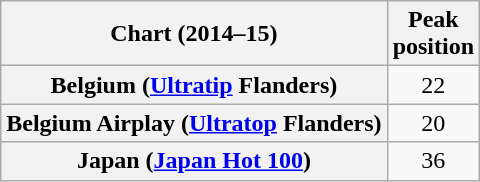<table class="wikitable sortable plainrowheaders">
<tr>
<th>Chart (2014–15)</th>
<th>Peak<br>position</th>
</tr>
<tr>
<th scope="row">Belgium (<a href='#'>Ultratip</a> Flanders)</th>
<td align=center>22</td>
</tr>
<tr>
<th scope="row">Belgium Airplay (<a href='#'>Ultratop</a> Flanders)</th>
<td align=center>20</td>
</tr>
<tr>
<th scope="row">Japan (<a href='#'>Japan Hot 100</a>)</th>
<td align=center>36</td>
</tr>
</table>
